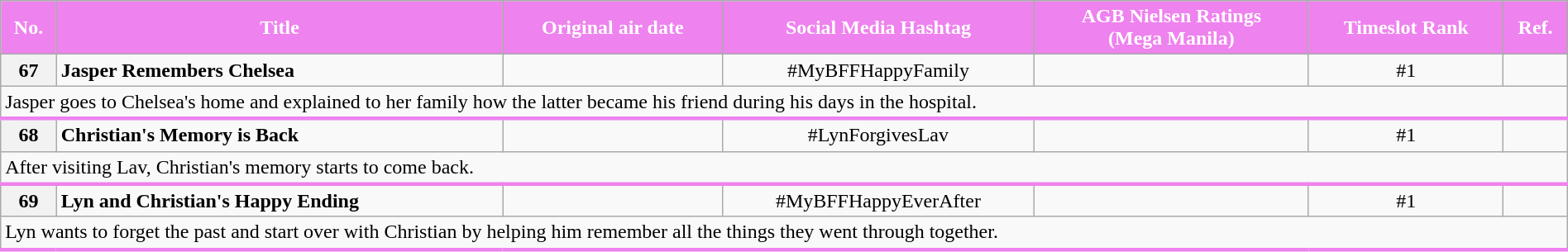<table class="wikitable" style="text-align:center; font-size:100%; line-height:18px;" width="100%">
<tr>
<th style="background:#EE82EE; color:#ffffff">No.</th>
<th style="background:#EE82EE; color:#ffffff">Title</th>
<th style="background:#EE82EE; color:#ffffff">Original air date</th>
<th style="background:#EE82EE; color:#ffffff">Social Media Hashtag</th>
<th style="background:#EE82EE; color:#ffffff">AGB Nielsen Ratings<br>(Mega Manila)</th>
<th style="background:#EE82EE; color:#ffffff">Timeslot Rank</th>
<th style="background:#EE82EE; color:#ffffff">Ref.</th>
</tr>
<tr>
<th>67</th>
<td align="left"><strong>Jasper Remembers Chelsea</strong></td>
<td></td>
<td>#MyBFFHappyFamily</td>
<td></td>
<td>#1</td>
<td></td>
</tr>
<tr>
<td colspan = "7" style="text-align: left; border-bottom: 3px solid #EE82EE;">Jasper goes to Chelsea's home and explained to her family how the latter became his friend during his days in the hospital.</td>
</tr>
<tr>
<th>68</th>
<td align="left"><strong>Christian's Memory is Back</strong></td>
<td></td>
<td>#LynForgivesLav</td>
<td></td>
<td>#1</td>
<td></td>
</tr>
<tr>
<td colspan = "7" style="text-align: left; border-bottom: 3px solid #EE82EE;">After visiting Lav, Christian's memory starts to come back.</td>
</tr>
<tr>
<th>69</th>
<td align="left"><strong>Lyn and Christian's Happy Ending</strong></td>
<td></td>
<td>#MyBFFHappyEverAfter</td>
<td></td>
<td>#1</td>
<td></td>
</tr>
<tr>
<td colspan = "7" style="text-align: left; border-bottom: 3px solid #EE82EE;">Lyn wants to forget the past and start over with Christian by helping him remember all the things they went through together.</td>
</tr>
</table>
